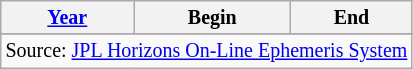<table class="wikitable" style="text-align: center; font-size:smaller;">
<tr>
<th><a href='#'>Year</a></th>
<th>Begin</th>
<th>End</th>
</tr>
<tr>
</tr>
<tr>
</tr>
<tr>
</tr>
<tr>
</tr>
<tr>
</tr>
<tr>
</tr>
<tr>
</tr>
<tr>
</tr>
<tr>
</tr>
<tr>
</tr>
<tr>
</tr>
<tr>
</tr>
<tr>
</tr>
<tr>
</tr>
<tr>
</tr>
<tr>
</tr>
<tr>
</tr>
<tr>
</tr>
<tr>
</tr>
<tr>
</tr>
<tr>
</tr>
<tr>
</tr>
<tr>
</tr>
<tr>
</tr>
<tr>
</tr>
<tr>
</tr>
<tr>
</tr>
<tr>
</tr>
<tr>
</tr>
<tr>
</tr>
<tr>
<td colspan=3>Source: <a href='#'>JPL Horizons On-Line Ephemeris System</a></td>
</tr>
</table>
